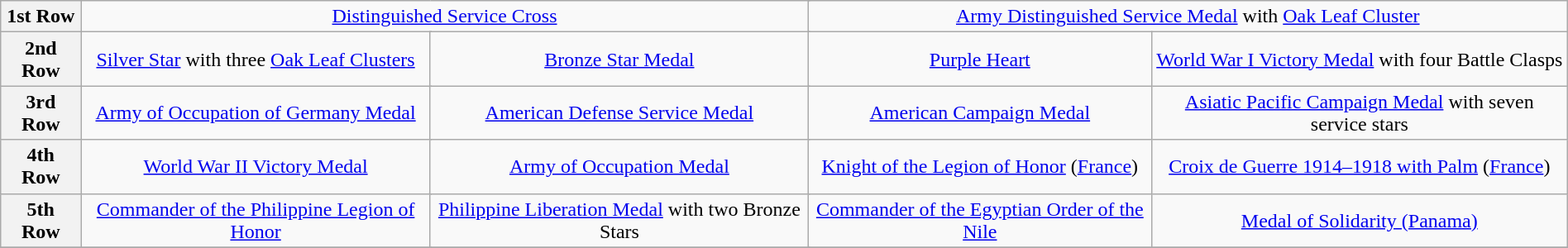<table class="wikitable" style="margin:1em auto; text-align:center;">
<tr>
<th>1st Row</th>
<td colspan="8"><a href='#'>Distinguished Service Cross</a></td>
<td colspan="8"><a href='#'>Army Distinguished Service Medal</a> with <a href='#'>Oak Leaf Cluster</a></td>
</tr>
<tr>
<th>2nd Row</th>
<td colspan="4"><a href='#'>Silver Star</a> with three <a href='#'>Oak Leaf Clusters</a></td>
<td colspan="4"><a href='#'>Bronze Star Medal</a></td>
<td colspan="4"><a href='#'>Purple Heart</a></td>
<td colspan="4"><a href='#'>World War I Victory Medal</a> with four Battle Clasps</td>
</tr>
<tr>
<th>3rd Row</th>
<td colspan="4"><a href='#'>Army of Occupation of Germany Medal</a></td>
<td colspan="4"><a href='#'>American Defense Service Medal</a></td>
<td colspan="4"><a href='#'>American Campaign Medal</a></td>
<td colspan="4"><a href='#'>Asiatic Pacific Campaign Medal</a> with seven service stars</td>
</tr>
<tr>
<th>4th Row</th>
<td colspan="4"><a href='#'>World War II Victory Medal</a></td>
<td colspan="4"><a href='#'>Army of Occupation Medal</a></td>
<td colspan="4"><a href='#'>Knight of the Legion of Honor</a> (<a href='#'>France</a>)</td>
<td colspan="4"><a href='#'>Croix de Guerre 1914–1918 with Palm</a> (<a href='#'>France</a>)</td>
</tr>
<tr>
<th>5th Row</th>
<td colspan="4"><a href='#'>Commander of the Philippine Legion of Honor</a></td>
<td colspan="4"><a href='#'>Philippine Liberation Medal</a> with two Bronze Stars</td>
<td colspan="4"><a href='#'>Commander of the Egyptian Order of the Nile</a></td>
<td colspan="4"><a href='#'>Medal of Solidarity (Panama)</a></td>
</tr>
<tr>
</tr>
</table>
